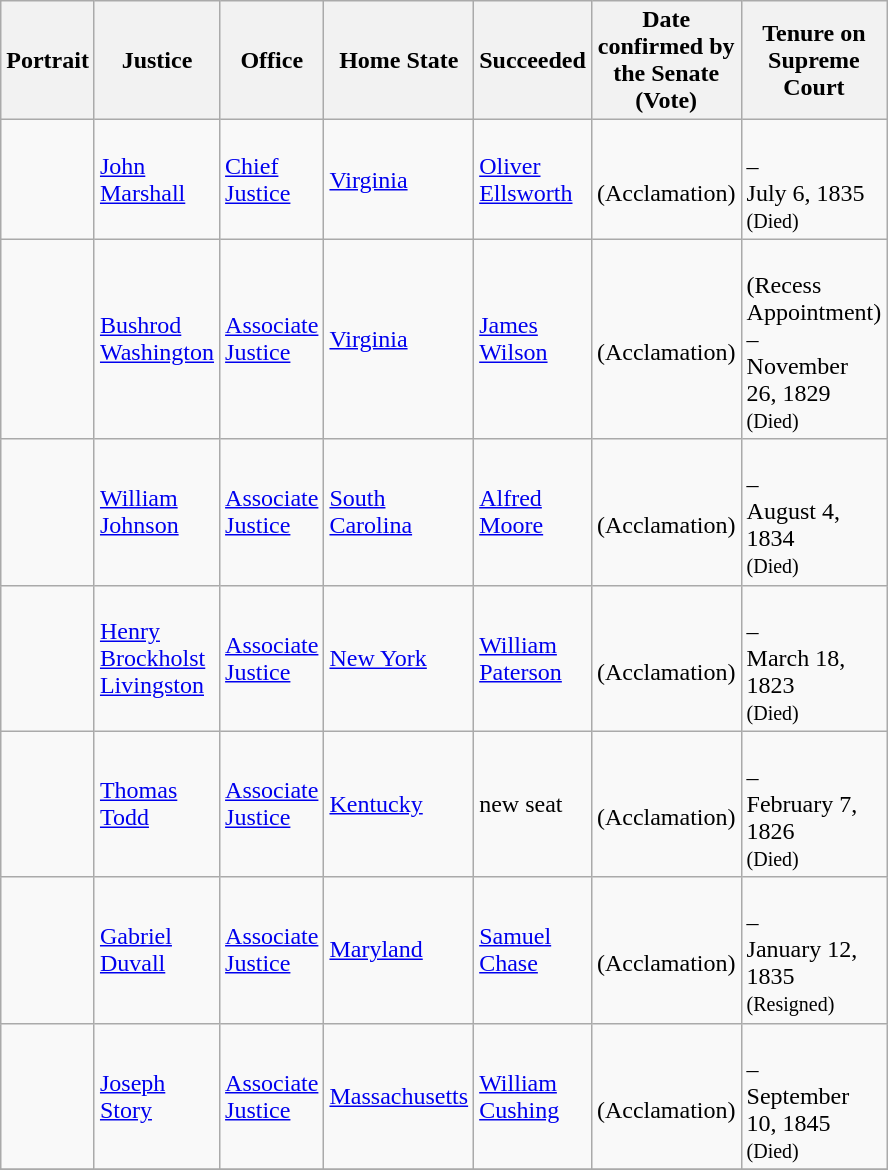<table class="wikitable sortable">
<tr>
<th scope="col" style="width: 10px;">Portrait</th>
<th scope="col" style="width: 10px;">Justice</th>
<th scope="col" style="width: 10px;">Office</th>
<th scope="col" style="width: 10px;">Home State</th>
<th scope="col" style="width: 10px;">Succeeded</th>
<th scope="col" style="width: 10px;">Date confirmed by the Senate<br>(Vote)</th>
<th scope="col" style="width: 10px;">Tenure on Supreme Court</th>
</tr>
<tr>
<td></td>
<td><a href='#'>John Marshall</a></td>
<td><a href='#'>Chief Justice</a></td>
<td><a href='#'>Virginia</a></td>
<td><a href='#'>Oliver Ellsworth</a></td>
<td><br>(Acclamation)</td>
<td><br>–<br>July 6, 1835<br><small>(Died)</small></td>
</tr>
<tr>
<td></td>
<td><a href='#'>Bushrod Washington</a><br></td>
<td><a href='#'>Associate Justice</a></td>
<td><a href='#'>Virginia</a></td>
<td><a href='#'>James Wilson</a></td>
<td><br>(Acclamation)</td>
<td><br>(Recess Appointment)<br>–<br>November 26, 1829<br><small>(Died)</small></td>
</tr>
<tr>
<td></td>
<td><a href='#'>William Johnson</a><br></td>
<td><a href='#'>Associate Justice</a></td>
<td><a href='#'>South Carolina</a></td>
<td><a href='#'>Alfred Moore</a></td>
<td><br>(Acclamation)</td>
<td><br>–<br>August 4, 1834<br><small>(Died)</small></td>
</tr>
<tr>
<td></td>
<td><a href='#'>Henry Brockholst Livingston</a><br></td>
<td><a href='#'>Associate Justice</a></td>
<td><a href='#'>New York</a></td>
<td><a href='#'>William Paterson</a></td>
<td><br>(Acclamation)</td>
<td><br>–<br>March 18, 1823<br><small>(Died)</small></td>
</tr>
<tr>
<td></td>
<td><a href='#'>Thomas Todd</a><br></td>
<td><a href='#'>Associate Justice</a></td>
<td><a href='#'>Kentucky</a></td>
<td>new seat</td>
<td><br>(Acclamation)</td>
<td><br>–<br>February 7, 1826<br><small>(Died)</small></td>
</tr>
<tr>
<td></td>
<td><a href='#'>Gabriel Duvall</a><br></td>
<td><a href='#'>Associate Justice</a></td>
<td><a href='#'>Maryland</a></td>
<td><a href='#'>Samuel Chase</a></td>
<td><br>(Acclamation)</td>
<td><br>–<br>January 12, 1835<br><small>(Resigned)</small></td>
</tr>
<tr>
<td></td>
<td><a href='#'>Joseph Story</a><br></td>
<td><a href='#'>Associate Justice</a></td>
<td><a href='#'>Massachusetts</a></td>
<td><a href='#'>William Cushing</a></td>
<td><br>(Acclamation)</td>
<td><br>–<br>September 10, 1845<br><small>(Died)</small></td>
</tr>
<tr>
</tr>
</table>
